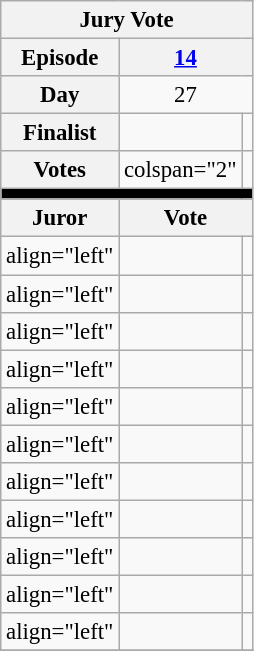<table class="wikitable" style="text-align:center; font-size:95%">
<tr>
<th colspan="3">Jury Vote</th>
</tr>
<tr>
<th>Episode</th>
<th colspan="2"><a href='#'>14</a></th>
</tr>
<tr>
<th>Day</th>
<td colspan="2">27</td>
</tr>
<tr>
<th>Finalist</th>
<td></td>
<td></td>
</tr>
<tr>
<th>Votes</th>
<td>colspan="2" </td>
</tr>
<tr>
<td colspan="3" bgcolor="black"></td>
</tr>
<tr>
<th>Juror</th>
<th colspan="2">Vote</th>
</tr>
<tr>
<td>align="left" </td>
<td></td>
<td></td>
</tr>
<tr>
<td>align="left" </td>
<td></td>
<td></td>
</tr>
<tr>
<td>align="left" </td>
<td></td>
<td></td>
</tr>
<tr>
<td>align="left" </td>
<td></td>
<td></td>
</tr>
<tr>
<td>align="left" </td>
<td></td>
<td></td>
</tr>
<tr>
<td>align="left" </td>
<td></td>
<td></td>
</tr>
<tr>
<td>align="left" </td>
<td></td>
<td></td>
</tr>
<tr>
<td>align="left" </td>
<td></td>
<td></td>
</tr>
<tr>
<td>align="left" </td>
<td></td>
<td></td>
</tr>
<tr>
<td>align="left" </td>
<td></td>
<td></td>
</tr>
<tr>
<td>align="left" </td>
<td></td>
<td></td>
</tr>
<tr>
</tr>
</table>
